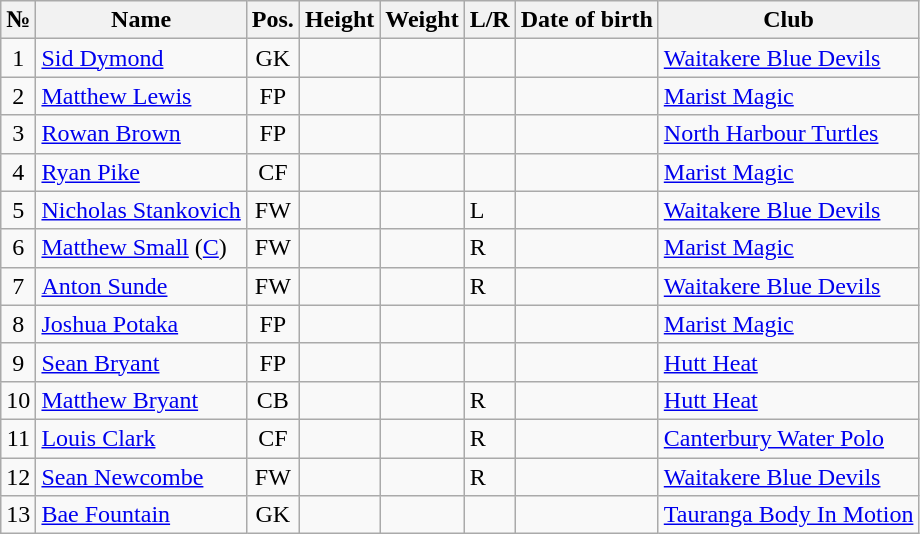<table class="wikitable sortable" text-align:center;">
<tr>
<th>№</th>
<th>Name</th>
<th>Pos.</th>
<th>Height</th>
<th>Weight</th>
<th>L/R</th>
<th>Date of birth</th>
<th>Club</th>
</tr>
<tr>
<td style="text-align:center;">1</td>
<td style="text-align:left;"><a href='#'>Sid Dymond</a></td>
<td style="text-align:center;">GK</td>
<td></td>
<td></td>
<td></td>
<td style="text-align:left;"></td>
<td style="text-align:left;"> <a href='#'>Waitakere Blue Devils</a></td>
</tr>
<tr>
<td style="text-align:center;">2</td>
<td style="text-align:left;"><a href='#'>Matthew Lewis</a></td>
<td style="text-align:center;">FP</td>
<td></td>
<td></td>
<td></td>
<td style="text-align:left;"></td>
<td style="text-align:left;"> <a href='#'>Marist Magic</a></td>
</tr>
<tr>
<td style="text-align:center;">3</td>
<td style="text-align:left;"><a href='#'>Rowan Brown</a></td>
<td style="text-align:center;">FP</td>
<td></td>
<td></td>
<td></td>
<td style="text-align:left;"></td>
<td style="text-align:left;"> <a href='#'>North Harbour Turtles</a></td>
</tr>
<tr>
<td style="text-align:center;">4</td>
<td style="text-align:left;"><a href='#'>Ryan Pike</a></td>
<td style="text-align:center;">CF</td>
<td></td>
<td></td>
<td></td>
<td style="text-align:left;"></td>
<td style="text-align:left;"> <a href='#'>Marist Magic</a></td>
</tr>
<tr>
<td style="text-align:center;">5</td>
<td style="text-align:left;"><a href='#'>Nicholas Stankovich</a></td>
<td style="text-align:center;">FW</td>
<td></td>
<td></td>
<td>L</td>
<td style="text-align:left;"></td>
<td style="text-align:left;"> <a href='#'>Waitakere Blue Devils</a></td>
</tr>
<tr>
<td style="text-align:center;">6</td>
<td style="text-align:left;"><a href='#'>Matthew Small</a> (<a href='#'>C</a>)</td>
<td style="text-align:center;">FW</td>
<td></td>
<td></td>
<td>R</td>
<td style="text-align:left;"></td>
<td style="text-align:left;"> <a href='#'>Marist Magic</a></td>
</tr>
<tr>
<td style="text-align:center;">7</td>
<td style="text-align:left;"><a href='#'>Anton Sunde</a></td>
<td style="text-align:center;">FW</td>
<td></td>
<td></td>
<td>R</td>
<td style="text-align:left;"></td>
<td style="text-align:left;"> <a href='#'>Waitakere Blue Devils</a></td>
</tr>
<tr>
<td style="text-align:center;">8</td>
<td style="text-align:left;"><a href='#'>Joshua Potaka</a></td>
<td style="text-align:center;">FP</td>
<td></td>
<td></td>
<td></td>
<td style="text-align:left;"></td>
<td style="text-align:left;"> <a href='#'>Marist Magic</a></td>
</tr>
<tr>
<td style="text-align:center;">9</td>
<td style="text-align:left;"><a href='#'>Sean Bryant</a></td>
<td style="text-align:center;">FP</td>
<td></td>
<td></td>
<td></td>
<td style="text-align:left;"></td>
<td style="text-align:left;"> <a href='#'>Hutt Heat</a></td>
</tr>
<tr>
<td style="text-align:center;">10</td>
<td style="text-align:left;"><a href='#'>Matthew Bryant</a></td>
<td style="text-align:center;">CB</td>
<td></td>
<td></td>
<td>R</td>
<td style="text-align:left;"></td>
<td style="text-align:left;"> <a href='#'>Hutt Heat</a></td>
</tr>
<tr>
<td style="text-align:center;">11</td>
<td style="text-align:left;"><a href='#'>Louis Clark</a></td>
<td style="text-align:center;">CF</td>
<td></td>
<td></td>
<td>R</td>
<td style="text-align:left;"></td>
<td style="text-align:left;"> <a href='#'>Canterbury Water Polo</a></td>
</tr>
<tr>
<td style="text-align:center;">12</td>
<td style="text-align:left;"><a href='#'>Sean Newcombe</a></td>
<td style="text-align:center;">FW</td>
<td></td>
<td></td>
<td>R</td>
<td style="text-align:left;"></td>
<td style="text-align:left;"> <a href='#'>Waitakere Blue Devils</a></td>
</tr>
<tr>
<td style="text-align:center;">13</td>
<td style="text-align:left;"><a href='#'>Bae Fountain</a></td>
<td style="text-align:center;">GK</td>
<td></td>
<td></td>
<td></td>
<td style="text-align:left;"></td>
<td style="text-align:left;"> <a href='#'>Tauranga Body In Motion</a></td>
</tr>
</table>
